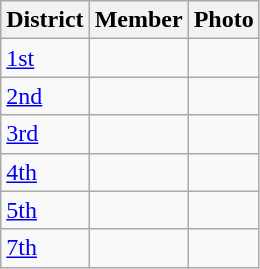<table class="wikitable sortable">
<tr>
<th>District</th>
<th>Member</th>
<th>Photo</th>
</tr>
<tr>
<td><a href='#'>1st</a></td>
<td></td>
<td></td>
</tr>
<tr>
<td><a href='#'>2nd</a></td>
<td></td>
<td></td>
</tr>
<tr>
<td><a href='#'>3rd</a></td>
<td></td>
<td></td>
</tr>
<tr>
<td><a href='#'>4th</a></td>
<td></td>
<td></td>
</tr>
<tr>
<td><a href='#'>5th</a></td>
<td></td>
<td></td>
</tr>
<tr>
<td><a href='#'>7th</a></td>
<td></td>
<td></td>
</tr>
</table>
